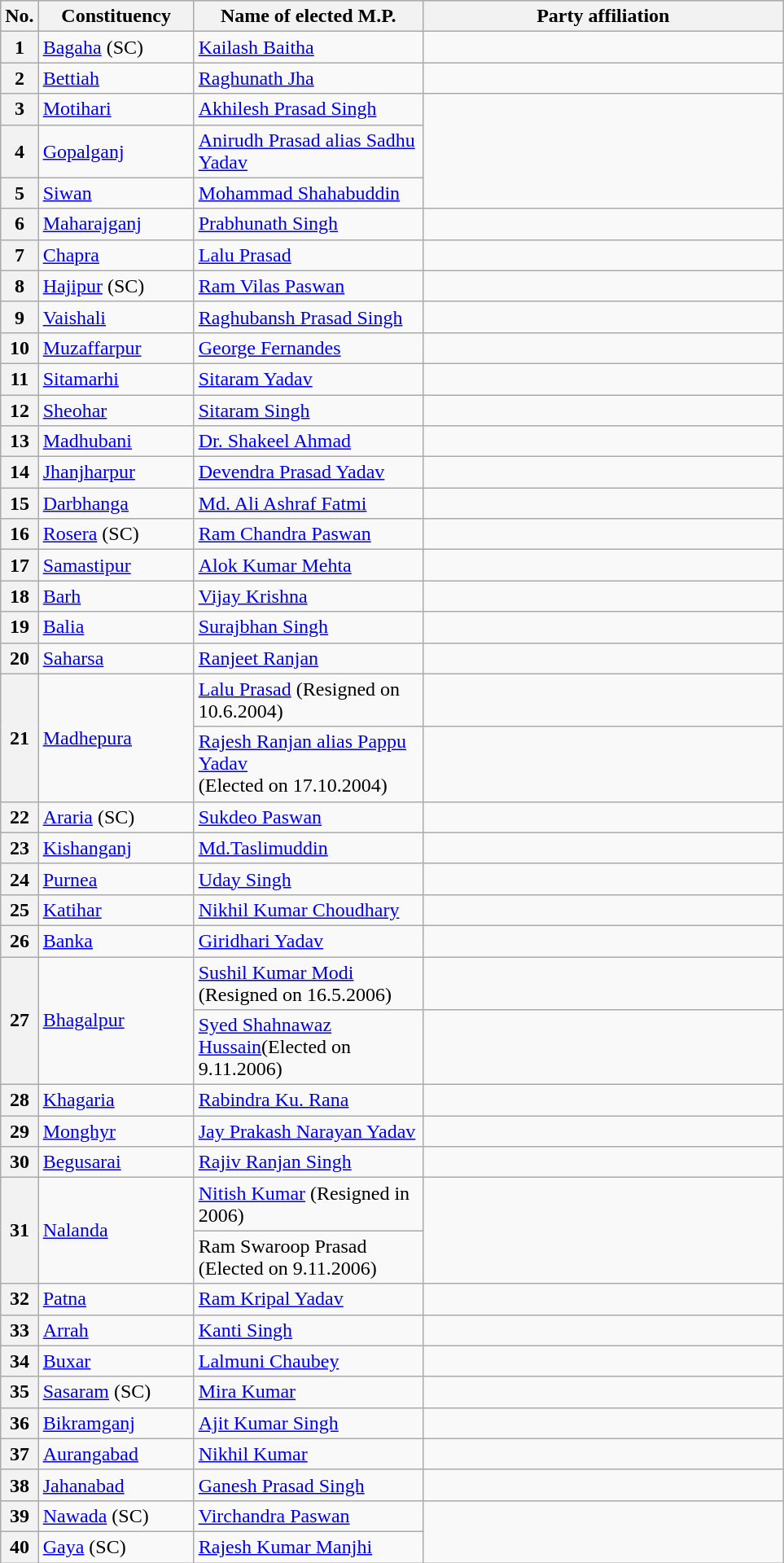<table class="wikitable">
<tr style="background:#ccc; text-align:center;">
<th>No.</th>
<th style="width:120px">Constituency</th>
<th style="width:180px">Name of elected M.P.</th>
<th colspan="2" style="width:18em">Party affiliation</th>
</tr>
<tr>
<th>1</th>
<td><a href='#'>Bagaha</a> (SC)</td>
<td><a href='#'>Kailash Baitha</a></td>
<td></td>
</tr>
<tr>
<th>2</th>
<td><a href='#'>Bettiah</a></td>
<td><a href='#'>Raghunath Jha</a></td>
<td></td>
</tr>
<tr>
<th>3</th>
<td><a href='#'>Motihari</a></td>
<td><a href='#'>Akhilesh Prasad Singh</a></td>
</tr>
<tr>
<th>4</th>
<td><a href='#'>Gopalganj</a></td>
<td><a href='#'>Anirudh Prasad alias Sadhu Yadav</a></td>
</tr>
<tr>
<th>5</th>
<td><a href='#'>Siwan</a></td>
<td><a href='#'>Mohammad Shahabuddin</a></td>
</tr>
<tr>
<th>6</th>
<td><a href='#'>Maharajganj</a></td>
<td><a href='#'>Prabhunath Singh</a></td>
<td></td>
</tr>
<tr>
<th>7</th>
<td><a href='#'>Chapra</a></td>
<td><a href='#'>Lalu Prasad</a></td>
<td></td>
</tr>
<tr>
<th>8</th>
<td><a href='#'>Hajipur</a> (SC)</td>
<td><a href='#'>Ram Vilas Paswan</a></td>
<td></td>
</tr>
<tr>
<th>9</th>
<td><a href='#'>Vaishali</a></td>
<td><a href='#'>Raghubansh Prasad Singh</a></td>
<td></td>
</tr>
<tr>
<th>10</th>
<td><a href='#'>Muzaffarpur</a></td>
<td><a href='#'>George Fernandes</a></td>
<td></td>
</tr>
<tr>
<th>11</th>
<td><a href='#'>Sitamarhi</a></td>
<td><a href='#'>Sitaram Yadav</a></td>
<td></td>
</tr>
<tr>
<th>12</th>
<td><a href='#'>Sheohar</a></td>
<td><a href='#'>Sitaram Singh</a></td>
</tr>
<tr>
<th>13</th>
<td><a href='#'>Madhubani</a></td>
<td><a href='#'>Dr. Shakeel Ahmad</a></td>
<td></td>
</tr>
<tr>
<th>14</th>
<td><a href='#'>Jhanjharpur</a></td>
<td><a href='#'>Devendra Prasad Yadav</a></td>
<td></td>
</tr>
<tr>
<th>15</th>
<td><a href='#'>Darbhanga</a></td>
<td><a href='#'>Md. Ali Ashraf Fatmi</a></td>
</tr>
<tr>
<th>16</th>
<td><a href='#'>Rosera</a> (SC)</td>
<td><a href='#'>Ram Chandra Paswan</a></td>
<td></td>
</tr>
<tr>
<th>17</th>
<td><a href='#'>Samastipur</a></td>
<td><a href='#'>Alok Kumar Mehta</a></td>
<td></td>
</tr>
<tr>
<th>18</th>
<td><a href='#'>Barh</a></td>
<td><a href='#'>Vijay Krishna</a></td>
</tr>
<tr>
<th>19</th>
<td><a href='#'>Balia</a></td>
<td><a href='#'>Surajbhan Singh</a></td>
<td></td>
</tr>
<tr>
<th>20</th>
<td><a href='#'>Saharsa</a></td>
<td><a href='#'>Ranjeet Ranjan</a></td>
</tr>
<tr>
<th rowspan="2">21</th>
<td rowspan="2"><a href='#'>Madhepura</a></td>
<td><a href='#'>Lalu Prasad</a> (Resigned on 10.6.2004)</td>
<td></td>
</tr>
<tr>
<td><a href='#'>Rajesh Ranjan alias Pappu Yadav</a><br>(Elected on 17.10.2004)</td>
</tr>
<tr>
<th>22</th>
<td><a href='#'>Araria</a> (SC)</td>
<td><a href='#'>Sukdeo Paswan</a></td>
<td></td>
</tr>
<tr>
<th>23</th>
<td><a href='#'>Kishanganj</a></td>
<td><a href='#'>Md.Taslimuddin</a></td>
<td></td>
</tr>
<tr>
<th>24</th>
<td><a href='#'>Purnea</a></td>
<td><a href='#'>Uday Singh</a></td>
<td></td>
</tr>
<tr>
<th>25</th>
<td><a href='#'>Katihar</a></td>
<td><a href='#'>Nikhil Kumar Choudhary</a></td>
</tr>
<tr>
<th>26</th>
<td><a href='#'>Banka</a></td>
<td><a href='#'>Giridhari Yadav</a></td>
<td></td>
</tr>
<tr>
<th rowspan="2">27</th>
<td rowspan="2"><a href='#'>Bhagalpur</a></td>
<td><a href='#'>Sushil Kumar Modi</a> (Resigned on 16.5.2006)</td>
<td></td>
</tr>
<tr>
<td><a href='#'>Syed Shahnawaz Hussain</a>(Elected on 9.11.2006)</td>
</tr>
<tr>
<th>28</th>
<td><a href='#'>Khagaria</a></td>
<td><a href='#'>Rabindra Ku. Rana</a></td>
<td></td>
</tr>
<tr>
<th>29</th>
<td><a href='#'>Monghyr</a></td>
<td><a href='#'>Jay Prakash Narayan Yadav</a></td>
</tr>
<tr>
<th>30</th>
<td><a href='#'>Begusarai</a></td>
<td><a href='#'>Rajiv Ranjan Singh</a></td>
<td></td>
</tr>
<tr>
<th rowspan="2">31</th>
<td rowspan="2"><a href='#'>Nalanda</a></td>
<td><a href='#'>Nitish Kumar</a> (Resigned in 2006)</td>
</tr>
<tr>
<td>Ram Swaroop Prasad<br>(Elected on 9.11.2006)</td>
</tr>
<tr>
<th>32</th>
<td><a href='#'>Patna</a></td>
<td><a href='#'>Ram Kripal Yadav</a></td>
<td></td>
</tr>
<tr>
<th>33</th>
<td><a href='#'>Arrah</a></td>
<td><a href='#'>Kanti Singh</a></td>
</tr>
<tr>
<th>34</th>
<td><a href='#'>Buxar</a></td>
<td><a href='#'>Lalmuni Chaubey</a></td>
<td></td>
</tr>
<tr>
<th>35</th>
<td><a href='#'>Sasaram</a> (SC)</td>
<td><a href='#'>Mira Kumar</a></td>
<td></td>
</tr>
<tr>
<th>36</th>
<td><a href='#'>Bikramganj</a></td>
<td><a href='#'>Ajit Kumar Singh</a></td>
<td></td>
</tr>
<tr>
<th>37</th>
<td><a href='#'>Aurangabad</a></td>
<td><a href='#'>Nikhil Kumar</a></td>
<td></td>
</tr>
<tr>
<th>38</th>
<td><a href='#'>Jahanabad</a></td>
<td><a href='#'>Ganesh Prasad Singh</a></td>
<td></td>
</tr>
<tr>
<th>39</th>
<td><a href='#'>Nawada</a> (SC)</td>
<td><a href='#'>Virchandra Paswan</a></td>
</tr>
<tr>
<th>40</th>
<td><a href='#'>Gaya</a> (SC)</td>
<td><a href='#'>Rajesh Kumar Manjhi</a></td>
</tr>
</table>
